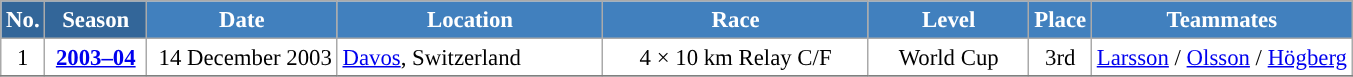<table class="wikitable sortable" style="font-size:95%; text-align:center; border:grey solid 1px; border-collapse:collapse; background:#ffffff;">
<tr style="background:#efefef;">
<th style="background-color:#369; color:white;">No.</th>
<th style="background-color:#369; color:white;">Season</th>
<th style="background-color:#4180be; color:white; width:120px;">Date</th>
<th style="background-color:#4180be; color:white; width:170px;">Location</th>
<th style="background-color:#4180be; color:white; width:170px;">Race</th>
<th style="background-color:#4180be; color:white; width:100px;">Level</th>
<th style="background-color:#4180be; color:white;">Place</th>
<th style="background-color:#4180be; color:white;">Teammates</th>
</tr>
<tr>
<td align=center>1</td>
<td rowspan=1 align=center><strong> <a href='#'>2003–04</a> </strong></td>
<td align=right>14 December 2003</td>
<td align=left> <a href='#'>Davos</a>, Switzerland</td>
<td>4 × 10 km Relay C/F</td>
<td>World Cup</td>
<td>3rd</td>
<td><a href='#'>Larsson</a> / <a href='#'>Olsson</a> / <a href='#'>Högberg</a></td>
</tr>
<tr>
</tr>
</table>
